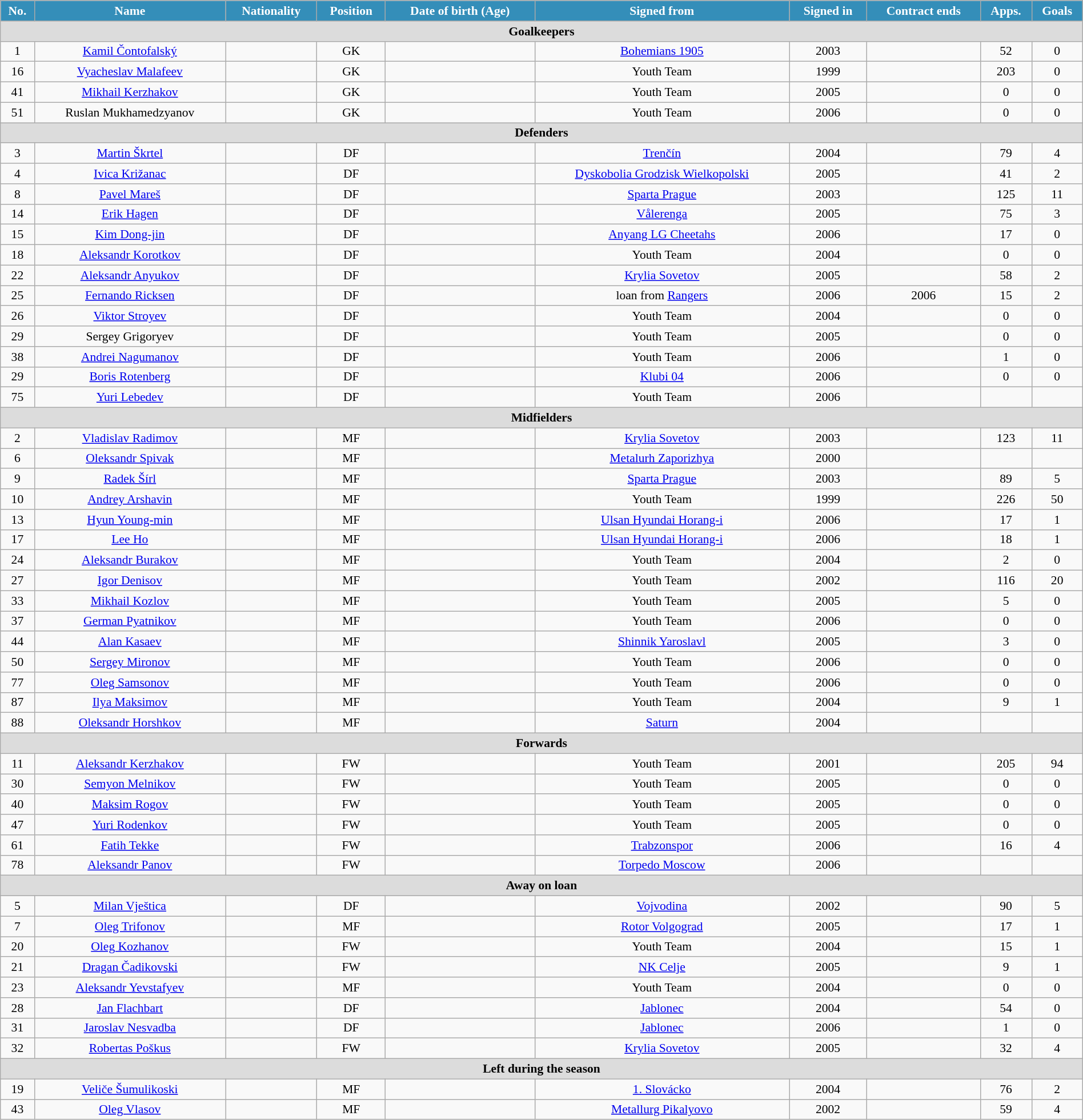<table class="wikitable"  style="text-align:center; font-size:90%; width:100%;">
<tr>
<th style="background:#348EB9; color:white; text-align:center;">No.</th>
<th style="background:#348EB9; color:white; text-align:center;">Name</th>
<th style="background:#348EB9; color:white; text-align:center;">Nationality</th>
<th style="background:#348EB9; color:white; text-align:center;">Position</th>
<th style="background:#348EB9; color:white; text-align:center;">Date of birth (Age)</th>
<th style="background:#348EB9; color:white; text-align:center;">Signed from</th>
<th style="background:#348EB9; color:white; text-align:center;">Signed in</th>
<th style="background:#348EB9; color:white; text-align:center;">Contract ends</th>
<th style="background:#348EB9; color:white; text-align:center;">Apps.</th>
<th style="background:#348EB9; color:white; text-align:center;">Goals</th>
</tr>
<tr>
<th colspan="11"  style="background:#dcdcdc; text-align:center;">Goalkeepers</th>
</tr>
<tr>
<td>1</td>
<td><a href='#'>Kamil Čontofalský</a></td>
<td></td>
<td>GK</td>
<td></td>
<td><a href='#'>Bohemians 1905</a></td>
<td>2003</td>
<td></td>
<td>52</td>
<td>0</td>
</tr>
<tr>
<td>16</td>
<td><a href='#'>Vyacheslav Malafeev</a></td>
<td></td>
<td>GK</td>
<td></td>
<td>Youth Team</td>
<td>1999</td>
<td></td>
<td>203</td>
<td>0</td>
</tr>
<tr>
<td>41</td>
<td><a href='#'>Mikhail Kerzhakov</a></td>
<td></td>
<td>GK</td>
<td></td>
<td>Youth Team</td>
<td>2005</td>
<td></td>
<td>0</td>
<td>0</td>
</tr>
<tr>
<td>51</td>
<td>Ruslan Mukhamedzyanov</td>
<td></td>
<td>GK</td>
<td></td>
<td>Youth Team</td>
<td>2006</td>
<td></td>
<td>0</td>
<td>0</td>
</tr>
<tr>
<th colspan="11"  style="background:#dcdcdc; text-align:center;">Defenders</th>
</tr>
<tr>
<td>3</td>
<td><a href='#'>Martin Škrtel</a></td>
<td></td>
<td>DF</td>
<td></td>
<td><a href='#'>Trenčín</a></td>
<td>2004</td>
<td></td>
<td>79</td>
<td>4</td>
</tr>
<tr>
<td>4</td>
<td><a href='#'>Ivica Križanac</a></td>
<td></td>
<td>DF</td>
<td></td>
<td><a href='#'>Dyskobolia Grodzisk Wielkopolski</a></td>
<td>2005</td>
<td></td>
<td>41</td>
<td>2</td>
</tr>
<tr>
<td>8</td>
<td><a href='#'>Pavel Mareš</a></td>
<td></td>
<td>DF</td>
<td></td>
<td><a href='#'>Sparta Prague</a></td>
<td>2003</td>
<td></td>
<td>125</td>
<td>11</td>
</tr>
<tr>
<td>14</td>
<td><a href='#'>Erik Hagen</a></td>
<td></td>
<td>DF</td>
<td></td>
<td><a href='#'>Vålerenga</a></td>
<td>2005</td>
<td></td>
<td>75</td>
<td>3</td>
</tr>
<tr>
<td>15</td>
<td><a href='#'>Kim Dong-jin</a></td>
<td></td>
<td>DF</td>
<td></td>
<td><a href='#'>Anyang LG Cheetahs</a></td>
<td>2006</td>
<td></td>
<td>17</td>
<td>0</td>
</tr>
<tr>
<td>18</td>
<td><a href='#'>Aleksandr Korotkov</a></td>
<td></td>
<td>DF</td>
<td></td>
<td>Youth Team</td>
<td>2004</td>
<td></td>
<td>0</td>
<td>0</td>
</tr>
<tr>
<td>22</td>
<td><a href='#'>Aleksandr Anyukov</a></td>
<td></td>
<td>DF</td>
<td></td>
<td><a href='#'>Krylia Sovetov</a></td>
<td>2005</td>
<td></td>
<td>58</td>
<td>2</td>
</tr>
<tr>
<td>25</td>
<td><a href='#'>Fernando Ricksen</a></td>
<td></td>
<td>DF</td>
<td></td>
<td>loan from <a href='#'>Rangers</a></td>
<td>2006</td>
<td>2006</td>
<td>15</td>
<td>2</td>
</tr>
<tr>
<td>26</td>
<td><a href='#'>Viktor Stroyev</a></td>
<td></td>
<td>DF</td>
<td></td>
<td>Youth Team</td>
<td>2004</td>
<td></td>
<td>0</td>
<td>0</td>
</tr>
<tr>
<td>29</td>
<td>Sergey Grigoryev</td>
<td></td>
<td>DF</td>
<td></td>
<td>Youth Team</td>
<td>2005</td>
<td></td>
<td>0</td>
<td>0</td>
</tr>
<tr>
<td>38</td>
<td><a href='#'>Andrei Nagumanov</a></td>
<td></td>
<td>DF</td>
<td></td>
<td>Youth Team</td>
<td>2006</td>
<td></td>
<td>1</td>
<td>0</td>
</tr>
<tr>
<td>29</td>
<td><a href='#'>Boris Rotenberg</a></td>
<td></td>
<td>DF</td>
<td></td>
<td><a href='#'>Klubi 04</a></td>
<td>2006</td>
<td></td>
<td>0</td>
<td>0</td>
</tr>
<tr>
<td>75</td>
<td><a href='#'>Yuri Lebedev</a></td>
<td></td>
<td>DF</td>
<td></td>
<td>Youth Team</td>
<td>2006</td>
<td></td>
<td></td>
<td></td>
</tr>
<tr>
<th colspan="11"  style="background:#dcdcdc; text-align:center;">Midfielders</th>
</tr>
<tr>
<td>2</td>
<td><a href='#'>Vladislav Radimov</a></td>
<td></td>
<td>MF</td>
<td></td>
<td><a href='#'>Krylia Sovetov</a></td>
<td>2003</td>
<td></td>
<td>123</td>
<td>11</td>
</tr>
<tr>
<td>6</td>
<td><a href='#'>Oleksandr Spivak</a></td>
<td></td>
<td>MF</td>
<td></td>
<td><a href='#'>Metalurh Zaporizhya</a></td>
<td>2000</td>
<td></td>
<td></td>
<td></td>
</tr>
<tr>
<td>9</td>
<td><a href='#'>Radek Šírl</a></td>
<td></td>
<td>MF</td>
<td></td>
<td><a href='#'>Sparta Prague</a></td>
<td>2003</td>
<td></td>
<td>89</td>
<td>5</td>
</tr>
<tr>
<td>10</td>
<td><a href='#'>Andrey Arshavin</a></td>
<td></td>
<td>MF</td>
<td></td>
<td>Youth Team</td>
<td>1999</td>
<td></td>
<td>226</td>
<td>50</td>
</tr>
<tr>
<td>13</td>
<td><a href='#'>Hyun Young-min</a></td>
<td></td>
<td>MF</td>
<td></td>
<td><a href='#'>Ulsan Hyundai Horang-i</a></td>
<td>2006</td>
<td></td>
<td>17</td>
<td>1</td>
</tr>
<tr>
<td>17</td>
<td><a href='#'>Lee Ho</a></td>
<td></td>
<td>MF</td>
<td></td>
<td><a href='#'>Ulsan Hyundai Horang-i</a></td>
<td>2006</td>
<td></td>
<td>18</td>
<td>1</td>
</tr>
<tr>
<td>24</td>
<td><a href='#'>Aleksandr Burakov</a></td>
<td></td>
<td>MF</td>
<td></td>
<td>Youth Team</td>
<td>2004</td>
<td></td>
<td>2</td>
<td>0</td>
</tr>
<tr>
<td>27</td>
<td><a href='#'>Igor Denisov</a></td>
<td></td>
<td>MF</td>
<td></td>
<td>Youth Team</td>
<td>2002</td>
<td></td>
<td>116</td>
<td>20</td>
</tr>
<tr>
<td>33</td>
<td><a href='#'>Mikhail Kozlov</a></td>
<td></td>
<td>MF</td>
<td></td>
<td>Youth Team</td>
<td>2005</td>
<td></td>
<td>5</td>
<td>0</td>
</tr>
<tr>
<td>37</td>
<td><a href='#'>German Pyatnikov</a></td>
<td></td>
<td>MF</td>
<td></td>
<td>Youth Team</td>
<td>2006</td>
<td></td>
<td>0</td>
<td>0</td>
</tr>
<tr>
<td>44</td>
<td><a href='#'>Alan Kasaev</a></td>
<td></td>
<td>MF</td>
<td></td>
<td><a href='#'>Shinnik Yaroslavl</a></td>
<td>2005</td>
<td></td>
<td>3</td>
<td>0</td>
</tr>
<tr>
<td>50</td>
<td><a href='#'>Sergey Mironov</a></td>
<td></td>
<td>MF</td>
<td></td>
<td>Youth Team</td>
<td>2006</td>
<td></td>
<td>0</td>
<td>0</td>
</tr>
<tr>
<td>77</td>
<td><a href='#'>Oleg Samsonov</a></td>
<td></td>
<td>MF</td>
<td></td>
<td>Youth Team</td>
<td>2006</td>
<td></td>
<td>0</td>
<td>0</td>
</tr>
<tr>
<td>87</td>
<td><a href='#'>Ilya Maksimov</a></td>
<td></td>
<td>MF</td>
<td></td>
<td>Youth Team</td>
<td>2004</td>
<td></td>
<td>9</td>
<td>1</td>
</tr>
<tr>
<td>88</td>
<td><a href='#'>Oleksandr Horshkov</a></td>
<td></td>
<td>MF</td>
<td></td>
<td><a href='#'>Saturn</a></td>
<td>2004</td>
<td></td>
<td></td>
<td></td>
</tr>
<tr>
<th colspan="11"  style="background:#dcdcdc; text-align:center;">Forwards</th>
</tr>
<tr>
<td>11</td>
<td><a href='#'>Aleksandr Kerzhakov</a></td>
<td></td>
<td>FW</td>
<td></td>
<td>Youth Team</td>
<td>2001</td>
<td></td>
<td>205</td>
<td>94</td>
</tr>
<tr>
<td>30</td>
<td><a href='#'>Semyon Melnikov</a></td>
<td></td>
<td>FW</td>
<td></td>
<td>Youth Team</td>
<td>2005</td>
<td></td>
<td>0</td>
<td>0</td>
</tr>
<tr>
<td>40</td>
<td><a href='#'>Maksim Rogov</a></td>
<td></td>
<td>FW</td>
<td></td>
<td>Youth Team</td>
<td>2005</td>
<td></td>
<td>0</td>
<td>0</td>
</tr>
<tr>
<td>47</td>
<td><a href='#'>Yuri Rodenkov</a></td>
<td></td>
<td>FW</td>
<td></td>
<td>Youth Team</td>
<td>2005</td>
<td></td>
<td>0</td>
<td>0</td>
</tr>
<tr>
<td>61</td>
<td><a href='#'>Fatih Tekke</a></td>
<td></td>
<td>FW</td>
<td></td>
<td><a href='#'>Trabzonspor</a></td>
<td>2006</td>
<td></td>
<td>16</td>
<td>4</td>
</tr>
<tr>
<td>78</td>
<td><a href='#'>Aleksandr Panov</a></td>
<td></td>
<td>FW</td>
<td></td>
<td><a href='#'>Torpedo Moscow</a></td>
<td>2006</td>
<td></td>
<td></td>
<td></td>
</tr>
<tr>
<th colspan="11"  style="background:#dcdcdc; text-align:center;">Away on loan</th>
</tr>
<tr>
<td>5</td>
<td><a href='#'>Milan Vještica</a></td>
<td></td>
<td>DF</td>
<td></td>
<td><a href='#'>Vojvodina</a></td>
<td>2002</td>
<td></td>
<td>90</td>
<td>5</td>
</tr>
<tr>
<td>7</td>
<td><a href='#'>Oleg Trifonov</a></td>
<td></td>
<td>MF</td>
<td></td>
<td><a href='#'>Rotor Volgograd</a></td>
<td>2005</td>
<td></td>
<td>17</td>
<td>1</td>
</tr>
<tr>
<td>20</td>
<td><a href='#'>Oleg Kozhanov</a></td>
<td></td>
<td>FW</td>
<td></td>
<td>Youth Team</td>
<td>2004</td>
<td></td>
<td>15</td>
<td>1</td>
</tr>
<tr>
<td>21</td>
<td><a href='#'>Dragan Čadikovski</a></td>
<td></td>
<td>FW</td>
<td></td>
<td><a href='#'>NK Celje</a></td>
<td>2005</td>
<td></td>
<td>9</td>
<td>1</td>
</tr>
<tr>
<td>23</td>
<td><a href='#'>Aleksandr Yevstafyev</a></td>
<td></td>
<td>MF</td>
<td></td>
<td>Youth Team</td>
<td>2004</td>
<td></td>
<td>0</td>
<td>0</td>
</tr>
<tr>
<td>28</td>
<td><a href='#'>Jan Flachbart</a></td>
<td></td>
<td>DF</td>
<td></td>
<td><a href='#'>Jablonec</a></td>
<td>2004</td>
<td></td>
<td>54</td>
<td>0</td>
</tr>
<tr>
<td>31</td>
<td><a href='#'>Jaroslav Nesvadba</a></td>
<td></td>
<td>DF</td>
<td></td>
<td><a href='#'>Jablonec</a></td>
<td>2006</td>
<td></td>
<td>1</td>
<td>0</td>
</tr>
<tr>
<td>32</td>
<td><a href='#'>Robertas Poškus</a></td>
<td></td>
<td>FW</td>
<td></td>
<td><a href='#'>Krylia Sovetov</a></td>
<td>2005</td>
<td></td>
<td>32</td>
<td>4</td>
</tr>
<tr>
<th colspan="11"  style="background:#dcdcdc; text-align:center;">Left during the season</th>
</tr>
<tr>
<td>19</td>
<td><a href='#'>Veliče Šumulikoski</a></td>
<td></td>
<td>MF</td>
<td></td>
<td><a href='#'>1. Slovácko</a></td>
<td>2004</td>
<td></td>
<td>76</td>
<td>2</td>
</tr>
<tr>
<td>43</td>
<td><a href='#'>Oleg Vlasov</a></td>
<td></td>
<td>MF</td>
<td></td>
<td><a href='#'>Metallurg Pikalyovo</a></td>
<td>2002</td>
<td></td>
<td>59</td>
<td>4</td>
</tr>
</table>
